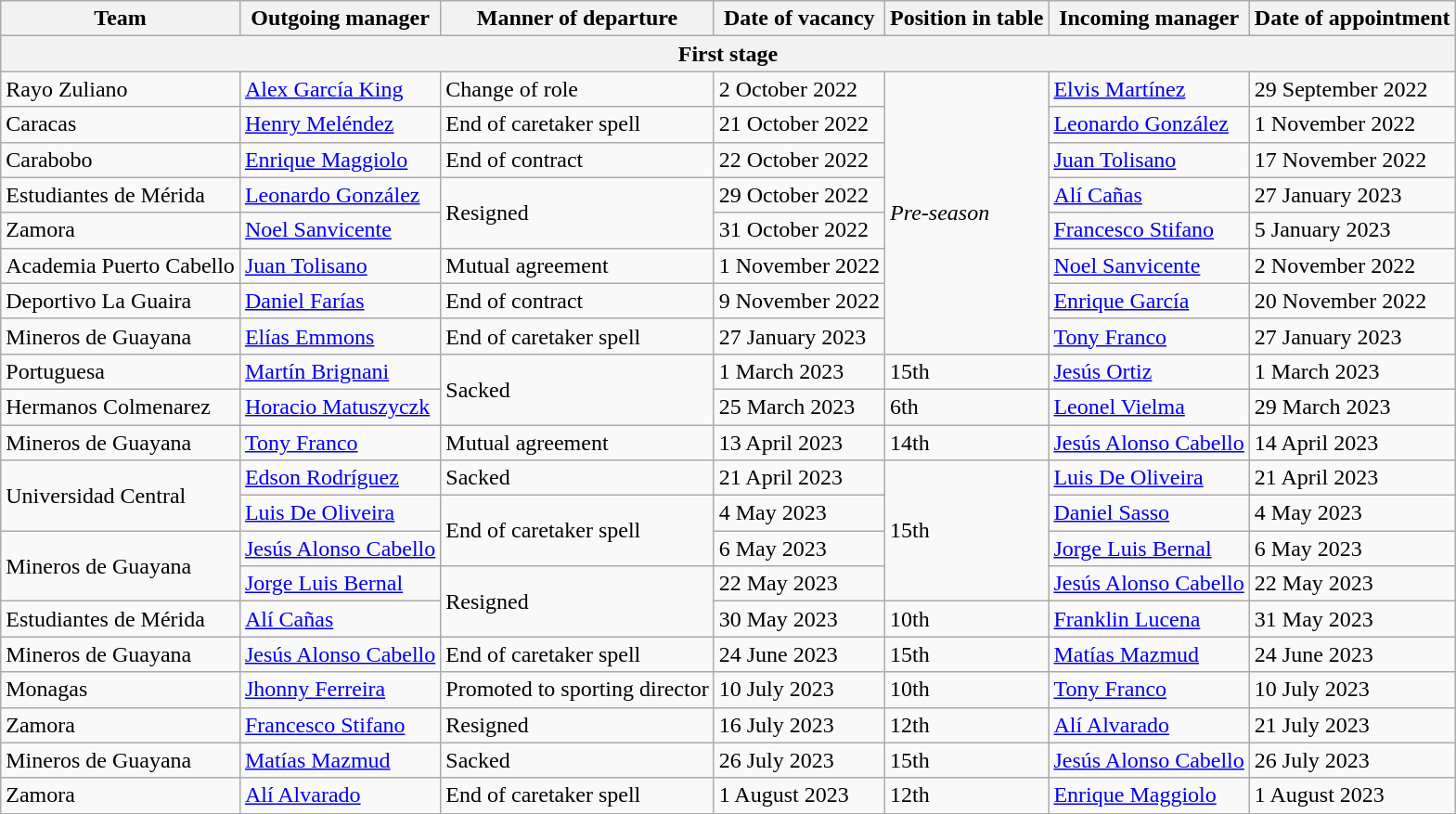<table class="wikitable sortable">
<tr>
<th>Team</th>
<th>Outgoing manager</th>
<th>Manner of departure</th>
<th>Date of vacancy</th>
<th>Position in table</th>
<th>Incoming manager</th>
<th>Date of appointment</th>
</tr>
<tr>
<th colspan=7>First stage</th>
</tr>
<tr>
<td>Rayo Zuliano</td>
<td> <a href='#'>Alex García King</a></td>
<td>Change of role</td>
<td>2 October 2022</td>
<td rowspan=8><em>Pre-season</em></td>
<td> <a href='#'>Elvis Martínez</a></td>
<td>29 September 2022</td>
</tr>
<tr>
<td>Caracas</td>
<td> <a href='#'>Henry Meléndez</a></td>
<td>End of caretaker spell</td>
<td>21 October 2022</td>
<td> <a href='#'>Leonardo González</a></td>
<td>1 November 2022</td>
</tr>
<tr>
<td>Carabobo</td>
<td> <a href='#'>Enrique Maggiolo</a></td>
<td>End of contract</td>
<td>22 October 2022</td>
<td> <a href='#'>Juan Tolisano</a></td>
<td>17 November 2022</td>
</tr>
<tr>
<td>Estudiantes de Mérida</td>
<td> <a href='#'>Leonardo González</a></td>
<td rowspan=2>Resigned</td>
<td>29 October 2022</td>
<td> <a href='#'>Alí Cañas</a></td>
<td>27 January 2023</td>
</tr>
<tr>
<td>Zamora</td>
<td> <a href='#'>Noel Sanvicente</a></td>
<td>31 October 2022</td>
<td> <a href='#'>Francesco Stifano</a></td>
<td>5 January 2023</td>
</tr>
<tr>
<td>Academia Puerto Cabello</td>
<td> <a href='#'>Juan Tolisano</a></td>
<td>Mutual agreement</td>
<td>1 November 2022</td>
<td> <a href='#'>Noel Sanvicente</a></td>
<td>2 November 2022</td>
</tr>
<tr>
<td>Deportivo La Guaira</td>
<td> <a href='#'>Daniel Farías</a></td>
<td>End of contract</td>
<td>9 November 2022</td>
<td> <a href='#'>Enrique García</a></td>
<td>20 November 2022</td>
</tr>
<tr>
<td>Mineros de Guayana</td>
<td> <a href='#'>Elías Emmons</a></td>
<td>End of caretaker spell</td>
<td>27 January 2023</td>
<td> <a href='#'>Tony Franco</a></td>
<td>27 January 2023</td>
</tr>
<tr>
<td>Portuguesa</td>
<td> <a href='#'>Martín Brignani</a></td>
<td rowspan=2>Sacked</td>
<td>1 March 2023</td>
<td>15th</td>
<td> <a href='#'>Jesús Ortiz</a></td>
<td>1 March 2023</td>
</tr>
<tr>
<td>Hermanos Colmenarez</td>
<td> <a href='#'>Horacio Matuszyczk</a></td>
<td>25 March 2023</td>
<td>6th</td>
<td> <a href='#'>Leonel Vielma</a></td>
<td>29 March 2023</td>
</tr>
<tr>
<td>Mineros de Guayana</td>
<td> <a href='#'>Tony Franco</a></td>
<td>Mutual agreement</td>
<td>13 April 2023</td>
<td>14th</td>
<td> <a href='#'>Jesús Alonso Cabello</a></td>
<td>14 April 2023</td>
</tr>
<tr>
<td rowspan=2>Universidad Central</td>
<td> <a href='#'>Edson Rodríguez</a></td>
<td>Sacked</td>
<td>21 April 2023</td>
<td rowspan=4>15th</td>
<td> <a href='#'>Luis De Oliveira</a></td>
<td>21 April 2023</td>
</tr>
<tr>
<td> <a href='#'>Luis De Oliveira</a></td>
<td rowspan=2>End of caretaker spell</td>
<td>4 May 2023</td>
<td> <a href='#'>Daniel Sasso</a></td>
<td>4 May 2023</td>
</tr>
<tr>
<td rowspan=2>Mineros de Guayana</td>
<td> <a href='#'>Jesús Alonso Cabello</a></td>
<td>6 May 2023</td>
<td> <a href='#'>Jorge Luis Bernal</a></td>
<td>6 May 2023</td>
</tr>
<tr>
<td> <a href='#'>Jorge Luis Bernal</a></td>
<td rowspan=2>Resigned</td>
<td>22 May 2023</td>
<td> <a href='#'>Jesús Alonso Cabello</a></td>
<td>22 May 2023</td>
</tr>
<tr>
<td>Estudiantes de Mérida</td>
<td> <a href='#'>Alí Cañas</a></td>
<td>30 May 2023</td>
<td>10th</td>
<td> <a href='#'>Franklin Lucena</a></td>
<td>31 May 2023</td>
</tr>
<tr>
<td>Mineros de Guayana</td>
<td> <a href='#'>Jesús Alonso Cabello</a></td>
<td>End of caretaker spell</td>
<td>24 June 2023</td>
<td>15th</td>
<td> <a href='#'>Matías Mazmud</a></td>
<td>24 June 2023</td>
</tr>
<tr>
<td>Monagas</td>
<td> <a href='#'>Jhonny Ferreira</a></td>
<td>Promoted to sporting director</td>
<td>10 July 2023</td>
<td>10th</td>
<td> <a href='#'>Tony Franco</a></td>
<td>10 July 2023</td>
</tr>
<tr>
<td>Zamora</td>
<td> <a href='#'>Francesco Stifano</a></td>
<td>Resigned</td>
<td>16 July 2023</td>
<td>12th</td>
<td> <a href='#'>Alí Alvarado</a></td>
<td>21 July 2023</td>
</tr>
<tr>
<td>Mineros de Guayana</td>
<td> <a href='#'>Matías Mazmud</a></td>
<td>Sacked</td>
<td>26 July 2023</td>
<td>15th</td>
<td> <a href='#'>Jesús Alonso Cabello</a></td>
<td>26 July 2023</td>
</tr>
<tr>
<td>Zamora</td>
<td> <a href='#'>Alí Alvarado</a></td>
<td>End of caretaker spell</td>
<td>1 August 2023</td>
<td>12th</td>
<td> <a href='#'>Enrique Maggiolo</a></td>
<td>1 August 2023</td>
</tr>
</table>
